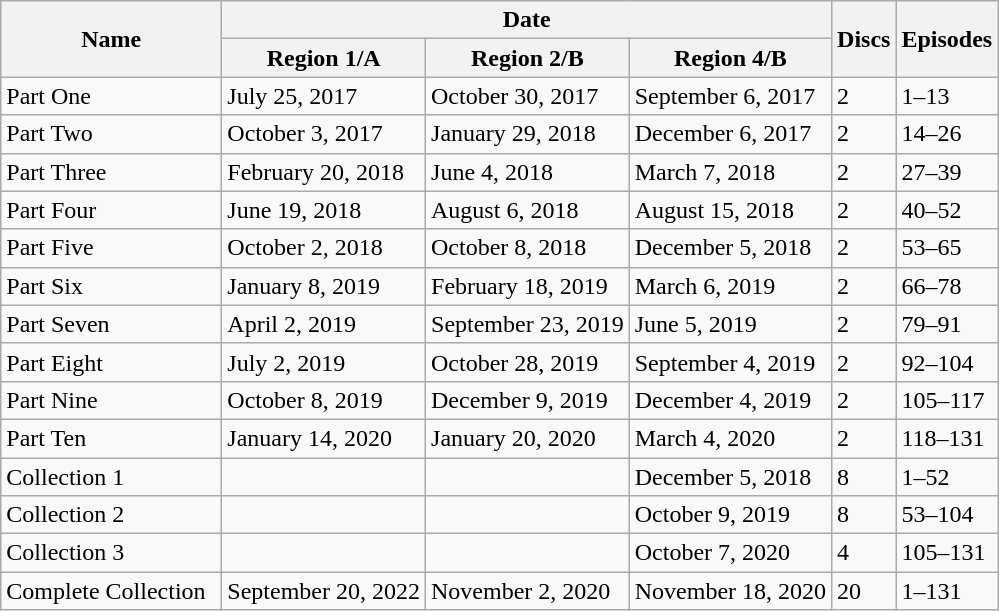<table class="wikitable">
<tr>
<th rowspan="2" style="width: 140px;">Name</th>
<th colspan="3" style="width: 140px;">Date</th>
<th rowspan="2">Discs</th>
<th rowspan="2">Episodes</th>
</tr>
<tr>
<th scope="col">Region 1/A</th>
<th scope="col">Region 2/B</th>
<th scope="col">Region 4/B</th>
</tr>
<tr>
<td>Part One</td>
<td><div>July 25, 2017</div></td>
<td><div>October 30, 2017</div></td>
<td><div>September 6, 2017</div></td>
<td>2</td>
<td><div>1–13</div></td>
</tr>
<tr>
<td>Part Two</td>
<td><div>October 3, 2017</div></td>
<td><div>January 29, 2018</div></td>
<td><div>December 6, 2017</div></td>
<td>2</td>
<td><div>14–26</div></td>
</tr>
<tr>
<td>Part Three</td>
<td><div>February 20, 2018</div></td>
<td><div>June 4, 2018</div></td>
<td><div>March 7, 2018</div></td>
<td>2</td>
<td><div>27–39</div></td>
</tr>
<tr>
<td>Part Four</td>
<td><div>June 19, 2018</div></td>
<td><div>August 6, 2018</div></td>
<td><div>August 15, 2018</div></td>
<td>2</td>
<td><div>40–52</div></td>
</tr>
<tr>
<td>Part Five</td>
<td><div>October 2, 2018</div></td>
<td><div>October 8, 2018</div></td>
<td><div>December 5, 2018</div></td>
<td>2</td>
<td><div>53–65</div></td>
</tr>
<tr>
<td>Part Six</td>
<td><div>January 8, 2019</div></td>
<td><div>February 18, 2019</div></td>
<td><div>March 6, 2019</div></td>
<td>2</td>
<td><div>66–78</div></td>
</tr>
<tr>
<td>Part Seven</td>
<td><div>April 2, 2019</div></td>
<td><div>September 23, 2019</div></td>
<td><div>June 5, 2019</div></td>
<td>2</td>
<td><div>79–91</div></td>
</tr>
<tr>
<td>Part Eight</td>
<td><div>July 2, 2019</div></td>
<td><div>October 28, 2019</div></td>
<td><div>September 4, 2019</div></td>
<td>2</td>
<td><div>92–104</div></td>
</tr>
<tr>
<td>Part Nine</td>
<td><div>October 8, 2019</div></td>
<td><div>December 9, 2019</div></td>
<td><div>December 4, 2019</div></td>
<td>2</td>
<td><div>105–117</div></td>
</tr>
<tr>
<td>Part Ten</td>
<td><div>January 14, 2020</div></td>
<td><div>January 20, 2020</div></td>
<td><div>March 4, 2020</div></td>
<td>2</td>
<td><div>118–131</div></td>
</tr>
<tr>
<td>Collection 1</td>
<td><div></div></td>
<td><div></div></td>
<td><div>December 5, 2018</div></td>
<td>8</td>
<td><div>1–52</div></td>
</tr>
<tr>
<td>Collection 2</td>
<td><div></div></td>
<td><div></div></td>
<td><div>October 9, 2019</div></td>
<td>8</td>
<td><div>53–104</div></td>
</tr>
<tr>
<td>Collection 3</td>
<td><div></div></td>
<td><div></div></td>
<td><div>October 7, 2020</div></td>
<td>4</td>
<td><div>105–131</div></td>
</tr>
<tr>
<td>Complete Collection</td>
<td><div>September 20, 2022</div></td>
<td><div>November 2, 2020</div></td>
<td><div>November 18, 2020</div></td>
<td>20</td>
<td><div>1–131</div></td>
</tr>
</table>
